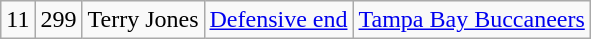<table class="wikitable" style="text-align:center">
<tr>
<td>11</td>
<td>299</td>
<td>Terry Jones</td>
<td><a href='#'>Defensive end</a></td>
<td><a href='#'>Tampa Bay Buccaneers</a></td>
</tr>
</table>
